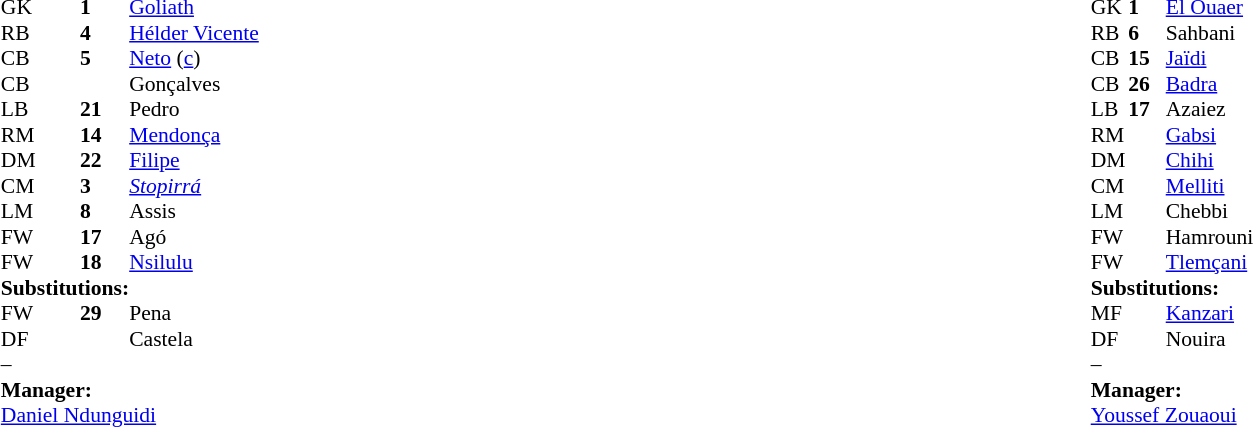<table width="100%">
<tr>
<td valign="top" width="40%"><br><table style="font-size:90%;" cellspacing="0" cellpadding="0" align="center">
<tr>
<td>GK</td>
<td><strong>1</strong></td>
<td></td>
<td><a href='#'>Goliath</a></td>
</tr>
<tr>
<td>RB</td>
<td><strong>4</strong></td>
<td></td>
<td><a href='#'>Hélder Vicente</a></td>
</tr>
<tr>
<td>CB</td>
<td><strong>5</strong></td>
<td></td>
<td><a href='#'>Neto</a> (<a href='#'>c</a>)</td>
</tr>
<tr>
<td>CB</td>
<td><strong></strong></td>
<td></td>
<td>Gonçalves</td>
<td></td>
<td></td>
</tr>
<tr>
<td>LB</td>
<td><strong>21</strong></td>
<td></td>
<td>Pedro</td>
</tr>
<tr>
<td>RM</td>
<td><strong>14</strong></td>
<td></td>
<td><a href='#'>Mendonça</a></td>
<td></td>
<td></td>
</tr>
<tr>
<td>DM</td>
<td><strong>22</strong></td>
<td></td>
<td><a href='#'>Filipe</a></td>
</tr>
<tr>
<td>CM</td>
<td><strong>3</strong></td>
<td></td>
<td><em><a href='#'>Stopirrá</a></em></td>
</tr>
<tr>
<td>LM</td>
<td><strong>8</strong></td>
<td></td>
<td>Assis</td>
</tr>
<tr>
<td>FW</td>
<td><strong>17</strong></td>
<td></td>
<td>Agó</td>
</tr>
<tr>
<td>FW</td>
<td><strong>18</strong></td>
<td></td>
<td><a href='#'>Nsilulu</a></td>
</tr>
<tr>
<td colspan=3><strong>Substitutions:</strong></td>
</tr>
<tr>
<td>FW</td>
<td><strong>29</strong></td>
<td></td>
<td>Pena</td>
<td></td>
<td></td>
</tr>
<tr>
<td>DF</td>
<td><strong></strong></td>
<td></td>
<td>Castela</td>
<td></td>
<td></td>
</tr>
<tr>
<td>–</td>
<td></td>
<td></td>
<td></td>
</tr>
<tr>
<td colspan=3><strong>Manager:</strong></td>
</tr>
<tr>
<td colspan=4> <a href='#'>Daniel Ndunguidi</a></td>
</tr>
</table>
</td>
<td valign="top"></td>
<td valign="top" width="50%"><br><table style="font-size:90%;" cellspacing="0" cellpadding="0" align="center">
<tr>
<th width=25></th>
<th width=25></th>
</tr>
<tr>
<th width=25></th>
<th width=25></th>
</tr>
<tr>
<td>GK</td>
<td><strong>1</strong></td>
<td> <a href='#'>El Ouaer</a></td>
<td></td>
</tr>
<tr>
<td>RB</td>
<td><strong>6</strong></td>
<td> Sahbani</td>
<td></td>
</tr>
<tr>
<td>CB</td>
<td><strong>15</strong></td>
<td> <a href='#'>Jaïdi</a></td>
<td></td>
</tr>
<tr>
<td>CB</td>
<td><strong>26</strong></td>
<td> <a href='#'>Badra</a></td>
<td></td>
</tr>
<tr>
<td>LB</td>
<td><strong>17</strong></td>
<td> Azaiez</td>
<td></td>
</tr>
<tr>
<td>RM</td>
<td><strong></strong></td>
<td> <a href='#'>Gabsi</a></td>
<td></td>
</tr>
<tr>
<td>DM</td>
<td><strong></strong></td>
<td> <a href='#'>Chihi</a></td>
<td></td>
</tr>
<tr>
<td>CM</td>
<td><strong></strong></td>
<td> <a href='#'>Melliti</a></td>
<td></td>
<td></td>
</tr>
<tr>
<td>LM</td>
<td><strong></strong></td>
<td> Chebbi</td>
<td></td>
</tr>
<tr>
<td>FW</td>
<td><strong></strong></td>
<td> Hamrouni</td>
<td></td>
<td></td>
</tr>
<tr>
<td>FW</td>
<td><strong></strong></td>
<td> <a href='#'>Tlemçani</a></td>
<td></td>
</tr>
<tr>
<td colspan=3><strong>Substitutions:</strong></td>
</tr>
<tr>
<td>MF</td>
<td><strong></strong></td>
<td> <a href='#'>Kanzari</a></td>
<td></td>
<td></td>
</tr>
<tr>
<td>DF</td>
<td><strong></strong></td>
<td> Nouira</td>
<td></td>
<td></td>
</tr>
<tr>
<td>–</td>
<td></td>
<td></td>
<td></td>
</tr>
<tr>
<td colspan=3><strong>Manager:</strong></td>
</tr>
<tr>
<td colspan=4> <a href='#'>Youssef Zouaoui</a></td>
</tr>
</table>
</td>
</tr>
</table>
